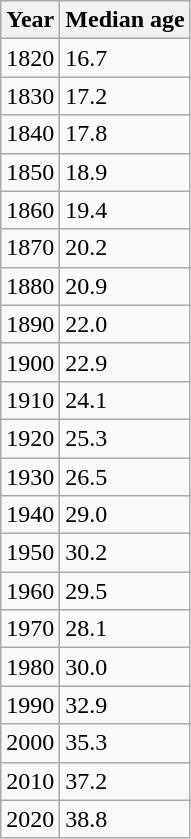<table class="wikitable sortable">
<tr>
<th>Year</th>
<th>Median age</th>
</tr>
<tr>
<td>1820</td>
<td>16.7</td>
</tr>
<tr>
<td>1830</td>
<td>17.2</td>
</tr>
<tr>
<td>1840</td>
<td>17.8</td>
</tr>
<tr>
<td>1850</td>
<td>18.9</td>
</tr>
<tr>
<td>1860</td>
<td>19.4</td>
</tr>
<tr>
<td>1870</td>
<td>20.2</td>
</tr>
<tr>
<td>1880</td>
<td>20.9</td>
</tr>
<tr>
<td>1890</td>
<td>22.0</td>
</tr>
<tr>
<td>1900</td>
<td>22.9</td>
</tr>
<tr>
<td>1910</td>
<td>24.1</td>
</tr>
<tr>
<td>1920</td>
<td>25.3</td>
</tr>
<tr>
<td>1930</td>
<td>26.5</td>
</tr>
<tr>
<td>1940</td>
<td>29.0</td>
</tr>
<tr>
<td>1950</td>
<td>30.2</td>
</tr>
<tr>
<td>1960</td>
<td>29.5</td>
</tr>
<tr>
<td>1970</td>
<td>28.1</td>
</tr>
<tr>
<td>1980</td>
<td>30.0</td>
</tr>
<tr>
<td>1990</td>
<td>32.9</td>
</tr>
<tr>
<td>2000</td>
<td>35.3</td>
</tr>
<tr>
<td>2010</td>
<td>37.2</td>
</tr>
<tr>
<td>2020</td>
<td>38.8</td>
</tr>
</table>
